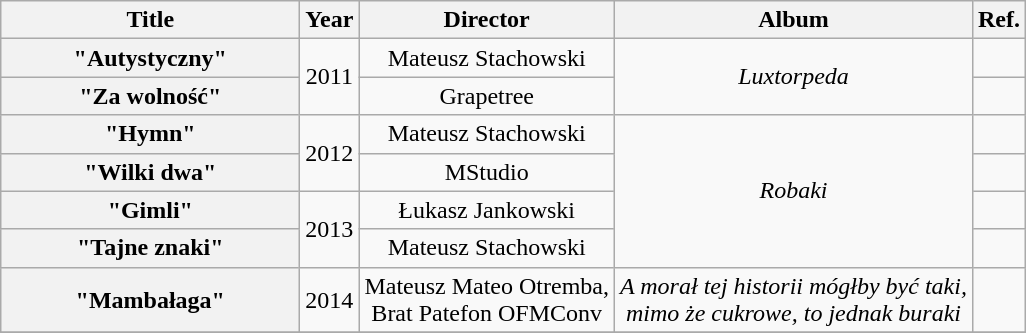<table class="wikitable plainrowheaders" border="1" style="text-align:center;">
<tr>
<th scope="col" style="width: 12em;">Title</th>
<th scope="col">Year</th>
<th scope="col">Director</th>
<th scope="col">Album</th>
<th scope="col">Ref.</th>
</tr>
<tr>
<th scope="row">"Autystyczny"</th>
<td rowspan="2">2011</td>
<td>Mateusz Stachowski</td>
<td rowspan="2"><em>Luxtorpeda</em></td>
<td></td>
</tr>
<tr>
<th scope="row">"Za wolność"</th>
<td>Grapetree</td>
<td></td>
</tr>
<tr>
<th scope="row">"Hymn"</th>
<td rowspan="2">2012</td>
<td>Mateusz Stachowski</td>
<td rowspan="4"><em>Robaki</em></td>
<td></td>
</tr>
<tr>
<th scope="row">"Wilki dwa"</th>
<td>MStudio</td>
<td></td>
</tr>
<tr>
<th scope="row">"Gimli"</th>
<td rowspan="2">2013</td>
<td>Łukasz Jankowski</td>
<td></td>
</tr>
<tr>
<th scope="row">"Tajne znaki"</th>
<td>Mateusz Stachowski</td>
<td></td>
</tr>
<tr>
<th scope="row">"Mambałaga"</th>
<td>2014</td>
<td>Mateusz Mateo Otremba,<br>Brat Patefon OFMConv</td>
<td><em>A morał tej historii mógłby być taki,<br>mimo że cukrowe, to jednak buraki</em></td>
<td></td>
</tr>
<tr>
</tr>
</table>
